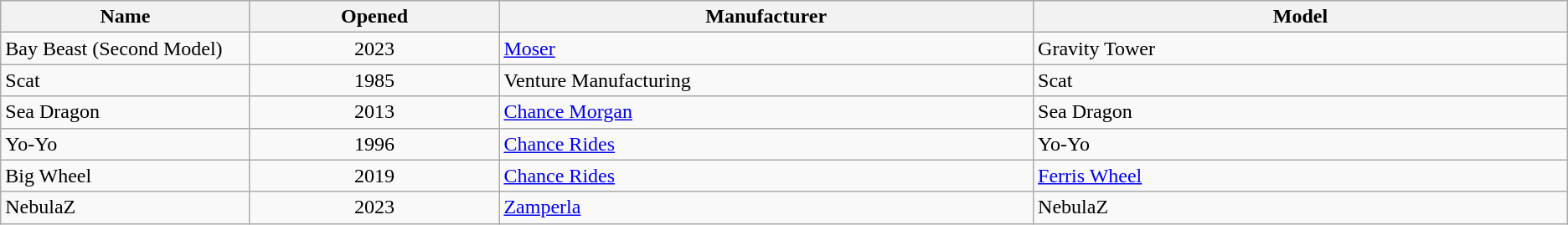<table class="wikitable sortable">
<tr>
<th style="width:7%;">Name</th>
<th style="width:7%;">Opened</th>
<th style="width:15%;">Manufacturer</th>
<th style="width:15%;">Model</th>
</tr>
<tr>
<td>Bay Beast (Second Model)</td>
<td style="text-align:center">2023</td>
<td><a href='#'>Moser</a></td>
<td>Gravity Tower</td>
</tr>
<tr>
<td>Scat</td>
<td style="text-align:center">1985</td>
<td>Venture Manufacturing</td>
<td>Scat</td>
</tr>
<tr>
<td>Sea Dragon</td>
<td style="text-align:center">2013</td>
<td><a href='#'>Chance Morgan</a></td>
<td>Sea Dragon</td>
</tr>
<tr>
<td>Yo-Yo</td>
<td style="text-align:center">1996</td>
<td><a href='#'>Chance Rides</a></td>
<td>Yo-Yo</td>
</tr>
<tr>
<td>Big Wheel</td>
<td style="text-align:center">2019</td>
<td><a href='#'>Chance Rides</a></td>
<td><a href='#'>Ferris Wheel</a></td>
</tr>
<tr>
<td>NebulaZ</td>
<td style="text-align:center">2023</td>
<td><a href='#'>Zamperla</a></td>
<td>NebulaZ</td>
</tr>
</table>
